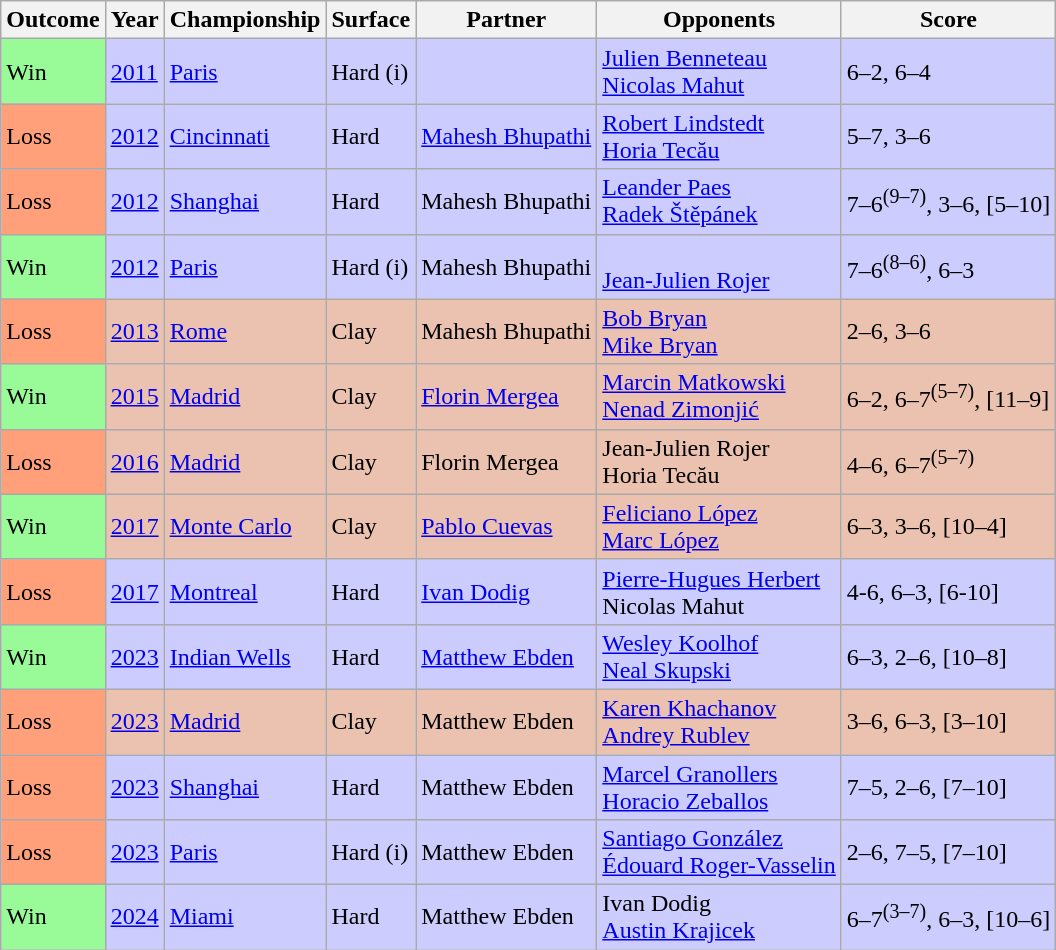<table class="sortable wikitable">
<tr>
<th>Outcome</th>
<th>Year</th>
<th>Championship</th>
<th>Surface</th>
<th>Partner</th>
<th>Opponents</th>
<th class="unsortable">Score</th>
</tr>
<tr bgcolor=CCCCFF>
<td bgcolor=98fb98>Win</td>
<td><a href='#'>2011</a></td>
<td><a href='#'>Paris</a></td>
<td>Hard (i)</td>
<td></td>
<td> <a href='#'>Julien Benneteau</a><br> <a href='#'>Nicolas Mahut</a></td>
<td>6–2, 6–4</td>
</tr>
<tr bgcolor=CCCCFF>
<td bgcolor=FFA07A>Loss</td>
<td><a href='#'>2012</a></td>
<td><a href='#'>Cincinnati</a></td>
<td>Hard</td>
<td> <a href='#'>Mahesh Bhupathi</a></td>
<td> <a href='#'>Robert Lindstedt</a><br> <a href='#'>Horia Tecău</a></td>
<td>5–7, 3–6</td>
</tr>
<tr bgcolor=CCCCFF>
<td bgcolor=FFA07A>Loss</td>
<td><a href='#'>2012</a></td>
<td><a href='#'>Shanghai</a></td>
<td>Hard</td>
<td> Mahesh Bhupathi</td>
<td> <a href='#'>Leander Paes</a><br> <a href='#'>Radek Štěpánek</a></td>
<td>7–6<sup>(9–7)</sup>, 3–6, [5–10]</td>
</tr>
<tr bgcolor=CCCCFF>
<td bgcolor=98fb98>Win</td>
<td><a href='#'>2012</a></td>
<td><a href='#'>Paris</a></td>
<td>Hard (i)</td>
<td> Mahesh Bhupathi</td>
<td><br> <a href='#'>Jean-Julien Rojer</a></td>
<td>7–6<sup>(8–6)</sup>, 6–3</td>
</tr>
<tr bgcolor=ebc2af>
<td bgcolor=FFA07A>Loss</td>
<td><a href='#'>2013</a></td>
<td><a href='#'>Rome</a></td>
<td>Clay</td>
<td> Mahesh Bhupathi</td>
<td> <a href='#'>Bob Bryan</a><br> <a href='#'>Mike Bryan</a></td>
<td>2–6, 3–6</td>
</tr>
<tr bgcolor=ebc2af>
<td bgcolor=98fb98>Win</td>
<td><a href='#'>2015</a></td>
<td><a href='#'>Madrid</a></td>
<td>Clay</td>
<td> <a href='#'>Florin Mergea</a></td>
<td> <a href='#'>Marcin Matkowski</a><br> <a href='#'>Nenad Zimonjić</a></td>
<td>6–2, 6–7<sup>(5–7)</sup>, [11–9]</td>
</tr>
<tr bgcolor=ebc2af>
<td bgcolor=FFA07A>Loss</td>
<td><a href='#'>2016</a></td>
<td><a href='#'>Madrid</a></td>
<td>Clay</td>
<td> Florin Mergea</td>
<td> Jean-Julien Rojer<br> Horia Tecău</td>
<td>4–6, 6–7<sup>(5–7)</sup></td>
</tr>
<tr bgcolor=ebc2af>
<td bgcolor=98fb98>Win</td>
<td><a href='#'>2017</a></td>
<td><a href='#'>Monte Carlo</a></td>
<td>Clay</td>
<td> <a href='#'>Pablo Cuevas</a></td>
<td> <a href='#'>Feliciano López</a><br> <a href='#'>Marc López</a></td>
<td>6–3, 3–6, [10–4]</td>
</tr>
<tr bgcolor=CCCCFF>
<td bgcolor=FFA07A>Loss</td>
<td><a href='#'>2017</a></td>
<td><a href='#'>Montreal</a></td>
<td>Hard</td>
<td> <a href='#'>Ivan Dodig</a></td>
<td> <a href='#'>Pierre-Hugues Herbert</a><br> Nicolas Mahut</td>
<td>4-6, 6–3, [6-10]</td>
</tr>
<tr bgcolor=CCCCFF>
<td bgcolor=98fb98>Win</td>
<td><a href='#'>2023</a></td>
<td><a href='#'>Indian Wells</a></td>
<td>Hard</td>
<td> <a href='#'>Matthew Ebden</a></td>
<td> <a href='#'>Wesley Koolhof</a> <br> <a href='#'>Neal Skupski</a></td>
<td>6–3, 2–6, [10–8]</td>
</tr>
<tr style="background:#EBC2AF">
<td bgcolor=FFA07A>Loss</td>
<td><a href='#'>2023</a></td>
<td><a href='#'>Madrid</a></td>
<td>Clay</td>
<td> Matthew Ebden</td>
<td> <a href='#'>Karen Khachanov</a><br> <a href='#'>Andrey Rublev</a></td>
<td>3–6, 6–3, [3–10]</td>
</tr>
<tr style="background:#CCCCFF">
<td bgcolor=FFA07A>Loss</td>
<td><a href='#'>2023</a></td>
<td><a href='#'>Shanghai</a></td>
<td>Hard</td>
<td> Matthew Ebden</td>
<td> <a href='#'>Marcel Granollers</a> <br> <a href='#'>Horacio Zeballos</a></td>
<td>7–5, 2–6, [7–10]</td>
</tr>
<tr style="background:#CCCCFF">
<td bgcolor=FFA07A>Loss</td>
<td><a href='#'>2023</a></td>
<td><a href='#'>Paris</a></td>
<td>Hard (i)</td>
<td> Matthew Ebden</td>
<td> <a href='#'>Santiago González</a> <br> <a href='#'>Édouard Roger-Vasselin</a></td>
<td>2–6, 7–5, [7–10]</td>
</tr>
<tr style="background:#CCCCFF">
<td bgcolor=98fb98>Win</td>
<td><a href='#'>2024</a></td>
<td><a href='#'>Miami</a></td>
<td>Hard</td>
<td> Matthew Ebden</td>
<td> Ivan Dodig<br>  <a href='#'>Austin Krajicek</a></td>
<td>6–7<sup>(3–7)</sup>, 6–3, [10–6]</td>
</tr>
</table>
